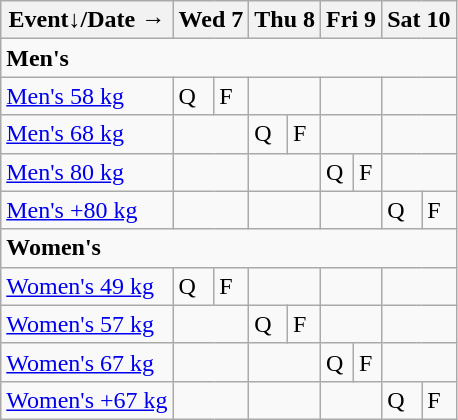<table class="wikitable olympic-schedule taekwondo">
<tr>
<th>Event↓/Date →</th>
<th colspan=2>Wed 7</th>
<th colspan=2>Thu 8</th>
<th colspan=2>Fri 9</th>
<th colspan=2>Sat 10</th>
</tr>
<tr>
<td colspan=9><strong>Men's</strong></td>
</tr>
<tr>
<td align=left><a href='#'>Men's 58 kg</a></td>
<td class="qualifiers">Q</td>
<td class="final">F</td>
<td colspan=2></td>
<td colspan=2></td>
<td colspan=2></td>
</tr>
<tr>
<td align=left><a href='#'>Men's 68 kg</a></td>
<td colspan=2></td>
<td class="qualifiers">Q</td>
<td class="final">F</td>
<td colspan=2></td>
<td colspan=2></td>
</tr>
<tr>
<td align=left><a href='#'>Men's 80 kg</a></td>
<td colspan=2></td>
<td colspan=2></td>
<td class="qualifiers">Q</td>
<td class="final">F</td>
<td colspan=2></td>
</tr>
<tr>
<td align=left><a href='#'>Men's +80 kg</a></td>
<td colspan=2></td>
<td colspan=2></td>
<td colspan=2></td>
<td class="qualifiers">Q</td>
<td class="final">F</td>
</tr>
<tr>
<td colspan=9><strong>Women's</strong></td>
</tr>
<tr>
<td align=left><a href='#'>Women's 49 kg</a></td>
<td class="qualifiers">Q</td>
<td class="final">F</td>
<td colspan=2></td>
<td colspan=2></td>
<td colspan=2></td>
</tr>
<tr>
<td align=left><a href='#'>Women's 57 kg</a></td>
<td colspan=2></td>
<td class="qualifiers">Q</td>
<td class="final">F</td>
<td colspan=2></td>
<td colspan=2></td>
</tr>
<tr>
<td align=left><a href='#'>Women's 67 kg</a></td>
<td colspan=2></td>
<td colspan=2></td>
<td class="qualifiers">Q</td>
<td class="final">F</td>
<td colspan=2></td>
</tr>
<tr>
<td align=left><a href='#'>Women's +67 kg</a></td>
<td colspan=2></td>
<td colspan=2></td>
<td colspan=2></td>
<td class="qualifiers">Q</td>
<td class="final">F</td>
</tr>
</table>
